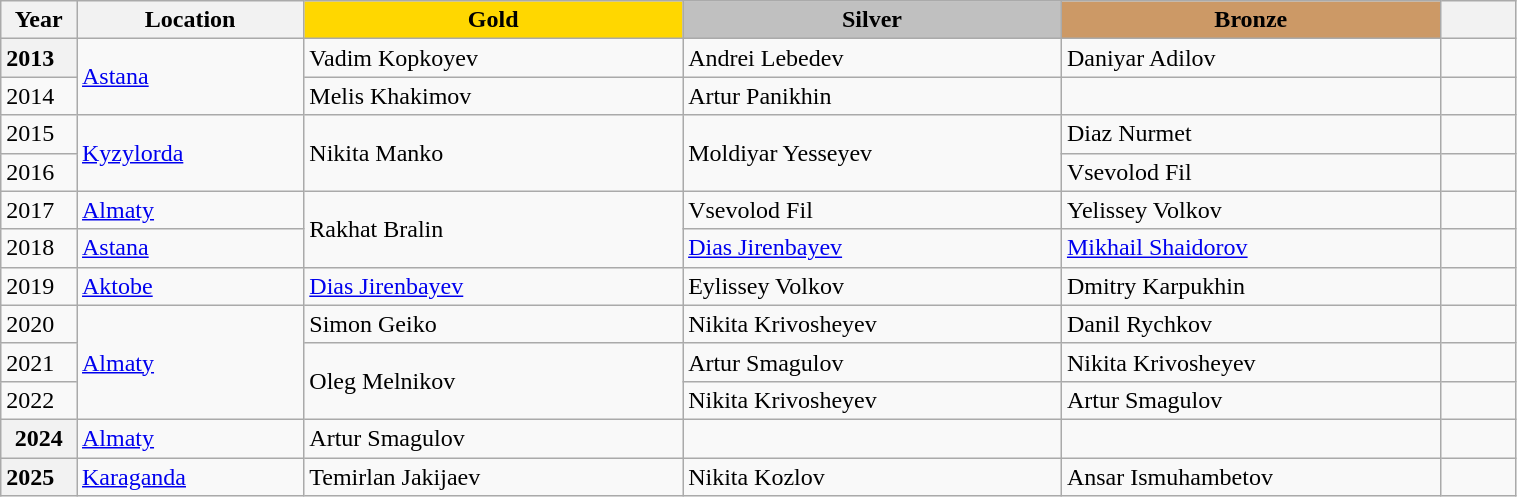<table class="wikitable unsortable" style="text-align:left; width:80%">
<tr>
<th scope="col" style="text-align:center; width:5%">Year</th>
<th scope="col" style="text-align:center; width:15%">Location</th>
<td scope="col" style="text-align:center; width:25%; background:gold"><strong>Gold</strong></td>
<td scope="col" style="text-align:center; width:25%; background:silver"><strong>Silver</strong></td>
<td scope="col" style="text-align:center; width:25%; background:#c96"><strong>Bronze</strong></td>
<th scope="col" style="text-align:center; width:5%"></th>
</tr>
<tr>
<th scope="row" style="text-align:left">2013</th>
<td rowspan="2"><a href='#'>Astana</a></td>
<td>Vadim Kopkoyev</td>
<td>Andrei Lebedev</td>
<td>Daniyar Adilov</td>
<td></td>
</tr>
<tr>
<td>2014</td>
<td>Melis Khakimov</td>
<td>Artur Panikhin</td>
<td></td>
<td></td>
</tr>
<tr>
<td>2015</td>
<td rowspan="2"><a href='#'>Kyzylorda</a></td>
<td rowspan="2">Nikita Manko</td>
<td rowspan="2">Moldiyar Yesseyev</td>
<td>Diaz Nurmet</td>
<td></td>
</tr>
<tr>
<td>2016</td>
<td>Vsevolod Fil</td>
<td></td>
</tr>
<tr>
<td>2017</td>
<td><a href='#'>Almaty</a></td>
<td rowspan="2">Rakhat Bralin</td>
<td>Vsevolod Fil</td>
<td>Yelissey Volkov</td>
<td></td>
</tr>
<tr>
<td>2018</td>
<td><a href='#'>Astana</a></td>
<td><a href='#'>Dias Jirenbayev</a></td>
<td><a href='#'>Mikhail Shaidorov</a></td>
<td></td>
</tr>
<tr>
<td>2019</td>
<td><a href='#'>Aktobe</a></td>
<td><a href='#'>Dias Jirenbayev</a></td>
<td>Eylissey Volkov</td>
<td>Dmitry Karpukhin</td>
<td></td>
</tr>
<tr>
<td>2020</td>
<td rowspan="3"><a href='#'>Almaty</a></td>
<td>Simon Geiko</td>
<td>Nikita Krivosheyev</td>
<td>Danil Rychkov</td>
<td></td>
</tr>
<tr>
<td>2021</td>
<td rowspan="2">Oleg Melnikov</td>
<td>Artur Smagulov</td>
<td>Nikita Krivosheyev</td>
<td></td>
</tr>
<tr>
<td>2022</td>
<td>Nikita Krivosheyev</td>
<td>Artur Smagulov</td>
<td></td>
</tr>
<tr>
<th>2024</th>
<td><a href='#'>Almaty</a></td>
<td>Artur Smagulov</td>
<td></td>
<td></td>
<td></td>
</tr>
<tr>
<th scope="row" style="text-align:left">2025</th>
<td><a href='#'>Karaganda</a></td>
<td>Temirlan Jakijaev</td>
<td>Nikita Kozlov</td>
<td>Ansar Ismuhambetov</td>
<td></td>
</tr>
</table>
